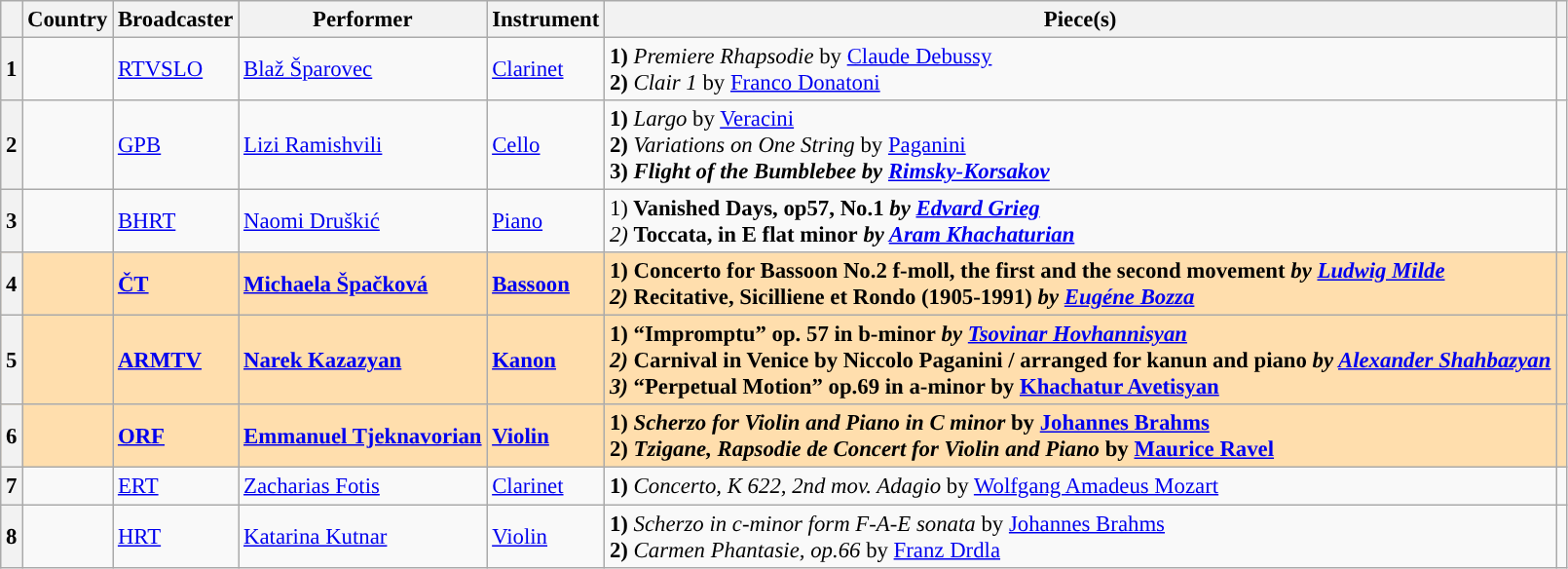<table class="wikitable sortable plainrowheaders" style="font-size:95%;">
<tr>
<th scope="col"></th>
<th>Country</th>
<th>Broadcaster</th>
<th>Performer</th>
<th>Instrument</th>
<th>Piece(s)</th>
<th></th>
</tr>
<tr>
<th scope="row" style="text-align:center;">1</th>
<td></td>
<td><a href='#'>RTVSLO</a></td>
<td><a href='#'>Blaž Šparovec</a></td>
<td><a href='#'>Clarinet</a></td>
<td><strong>1)</strong> <em>Premiere Rhapsodie</em> by <a href='#'>Claude Debussy</a> <br> <strong>2)</strong> <em>Clair 1</em> by <a href='#'>Franco Donatoni</a></td>
<td style="text-align:center;"><em></em></td>
</tr>
<tr>
<th scope="row" style="text-align:center;">2</th>
<td></td>
<td><a href='#'>GPB</a></td>
<td><a href='#'>Lizi Ramishvili</a></td>
<td><a href='#'>Cello</a></td>
<td><strong>1)</strong> <em>Largo</em> by <a href='#'>Veracini</a> <br> <strong>2)</strong> <em>Variations on One String</em> by <a href='#'>Paganini</a> <br> <strong>3) <strong><em>Flight of the Bumblebee<em> by <a href='#'>Rimsky-Korsakov</a></td>
<td style="text-align:center;"></em><em></td>
</tr>
<tr>
<th scope="row" style="text-align:center;">3</th>
<td></td>
<td><a href='#'>BHRT</a></td>
<td><a href='#'>Naomi Druškić</a></td>
<td><a href='#'>Piano</a></td>
<td></strong>1)<strong> </em>Vanished Days, op57, No.1<em> by <a href='#'>Edvard Grieg</a> <br> </strong>2)<strong> </em>Toccata, in E flat minor<em> by <a href='#'>Aram Khachaturian</a></td>
<td style="text-align:center;"></em><em></td>
</tr>
<tr style="font-weight:bold; background:NavajoWhite;">
<th scope="row" style="text-align:center;">4</th>
<td></td>
<td><a href='#'>ČT</a></td>
<td><a href='#'>Michaela Špačková</a></td>
<td><a href='#'>Bassoon</a></td>
<td></strong>1)<strong> </em>Concerto for Bassoon No.2 f-moll, the first and the second movement<em> by <a href='#'>Ludwig Milde</a> <br> </strong>2)<strong> </em>Recitative, Sicilliene et Rondo (1905-1991)<em> by <a href='#'>Eugéne Bozza</a></td>
<td style="text-align:center;"></strong><strong></td>
</tr>
<tr style="font-weight:bold; background:NavajoWhite;">
<th scope="row" style="text-align:center;">5</th>
<td></td>
<td><a href='#'>ARMTV</a></td>
<td><a href='#'>Narek Kazazyan</a></td>
<td><a href='#'>Kanon</a></td>
<td></strong>1)<strong> </em>“Impromptu” op. 57 in b-minor<em> by <a href='#'>Tsovinar Hovhannisyan</a> <br></strong>2)<strong> </em>Carnival in Venice by Niccolo Paganini / arranged for kanun and piano<em> by <a href='#'>Alexander Shahbazyan</a> <br> </strong>3) </em></strong>“Perpetual Motion” op.69 in a-minor</em> by <a href='#'>Khachatur Avetisyan</a></td>
<td style="text-align:center;"><strong></strong></td>
</tr>
<tr style="font-weight:bold; background:NavajoWhite;">
<th scope="row" style="text-align:center;">6</th>
<td></td>
<td><a href='#'>ORF</a></td>
<td><a href='#'>Emmanuel Tjeknavorian</a></td>
<td><a href='#'>Violin</a></td>
<td><strong>1)</strong> <em>Scherzo for Violin and Piano in C minor</em> by <a href='#'>Johannes Brahms</a> <br><strong>2)</strong> <em>Tzigane, Rapsodie de Concert for Violin and Piano</em> by <a href='#'>Maurice Ravel</a></td>
<td style="text-align:center;"><strong></strong></td>
</tr>
<tr>
<th scope="row" style="text-align:center;">7</th>
<td></td>
<td><a href='#'>ERT</a></td>
<td><a href='#'>Zacharias Fotis</a></td>
<td><a href='#'>Clarinet</a></td>
<td><strong>1)</strong> <em>Concerto, K 622, 2nd mov. Adagio</em> by <a href='#'>Wolfgang Amadeus Mozart</a></td>
<td style="text-align:center;"><em></em></td>
</tr>
<tr>
<th scope="row" style="text-align:center;">8</th>
<td></td>
<td><a href='#'>HRT</a></td>
<td><a href='#'>Katarina Kutnar</a><br></td>
<td><a href='#'>Violin</a></td>
<td><strong>1)</strong> <em>Scherzo in c-minor form F-A-E sonata</em> by <a href='#'>Johannes Brahms</a> <br><strong>2)</strong> <em>Carmen Phantasie, op.66</em> by <a href='#'>Franz Drdla</a></td>
<td style="text-align:center;"><em></em></td>
</tr>
</table>
